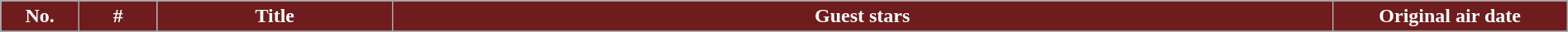<table class="wikitable plainrowheaders" style="width:100%;">
<tr style="color:white">
<th style="background: #6E1C1D;width:5%;">No.</th>
<th style="background: #6E1C1D;width:5%;">#</th>
<th style="background: #6E1C1D;width:15%;">Title</th>
<th style="background: #6E1C1D;width:60%;">Guest stars</th>
<th style="background: #6E1C1D;width:15%;">Original air date</th>
</tr>
<tr>
</tr>
</table>
